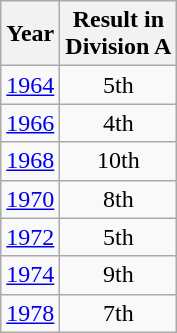<table class="wikitable" style="text-align:center">
<tr>
<th>Year</th>
<th>Result in<br>Division A</th>
</tr>
<tr>
<td><a href='#'>1964</a></td>
<td>5th</td>
</tr>
<tr>
<td><a href='#'>1966</a></td>
<td>4th</td>
</tr>
<tr>
<td><a href='#'>1968</a></td>
<td>10th</td>
</tr>
<tr>
<td><a href='#'>1970</a></td>
<td>8th</td>
</tr>
<tr>
<td><a href='#'>1972</a></td>
<td>5th</td>
</tr>
<tr>
<td><a href='#'>1974</a></td>
<td>9th</td>
</tr>
<tr>
<td><a href='#'>1978</a></td>
<td>7th</td>
</tr>
</table>
